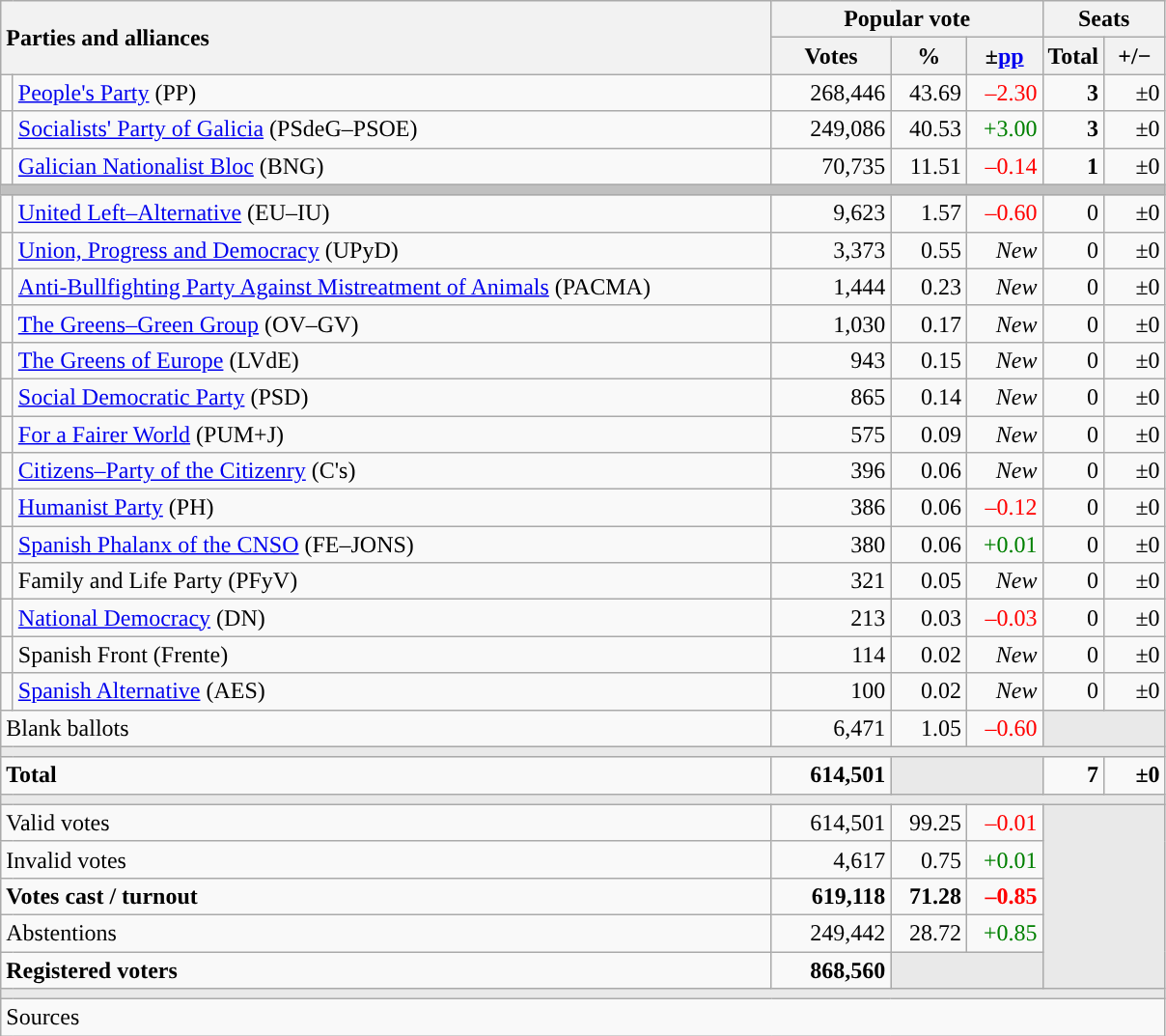<table class="wikitable" style="text-align:right;">
<tr>
<th style="text-align:left;" rowspan="2" colspan="2" width="525">Parties and alliances</th>
<th colspan="3">Popular vote</th>
<th colspan="2">Seats</th>
</tr>
<tr>
<th width="75">Votes</th>
<th width="45">%</th>
<th width="45">±<a href='#'>pp</a></th>
<th width="35">Total</th>
<th width="35">+/−</th>
</tr>
<tr>
<td width="1" style="color:inherit;background:"></td>
<td align="left"><a href='#'>People's Party</a> (PP)</td>
<td>268,446</td>
<td>43.69</td>
<td style="color:red;">–2.30</td>
<td><strong>3</strong></td>
<td>±0</td>
</tr>
<tr>
<td style="color:inherit;background:"></td>
<td align="left"><a href='#'>Socialists' Party of Galicia</a> (PSdeG–PSOE)</td>
<td>249,086</td>
<td>40.53</td>
<td style="color:green;">+3.00</td>
<td><strong>3</strong></td>
<td>±0</td>
</tr>
<tr>
<td style="color:inherit;background:"></td>
<td align="left"><a href='#'>Galician Nationalist Bloc</a> (BNG)</td>
<td>70,735</td>
<td>11.51</td>
<td style="color:red;">–0.14</td>
<td><strong>1</strong></td>
<td>±0</td>
</tr>
<tr>
<td colspan="7" bgcolor="#C0C0C0"></td>
</tr>
<tr>
<td style="color:inherit;background:"></td>
<td align="left"><a href='#'>United Left–Alternative</a> (EU–IU)</td>
<td>9,623</td>
<td>1.57</td>
<td style="color:red;">–0.60</td>
<td>0</td>
<td>±0</td>
</tr>
<tr>
<td style="color:inherit;background:"></td>
<td align="left"><a href='#'>Union, Progress and Democracy</a> (UPyD)</td>
<td>3,373</td>
<td>0.55</td>
<td><em>New</em></td>
<td>0</td>
<td>±0</td>
</tr>
<tr>
<td style="color:inherit;background:"></td>
<td align="left"><a href='#'>Anti-Bullfighting Party Against Mistreatment of Animals</a> (PACMA)</td>
<td>1,444</td>
<td>0.23</td>
<td><em>New</em></td>
<td>0</td>
<td>±0</td>
</tr>
<tr>
<td style="color:inherit;background:"></td>
<td align="left"><a href='#'>The Greens–Green Group</a> (OV–GV)</td>
<td>1,030</td>
<td>0.17</td>
<td><em>New</em></td>
<td>0</td>
<td>±0</td>
</tr>
<tr>
<td style="color:inherit;background:"></td>
<td align="left"><a href='#'>The Greens of Europe</a> (LVdE)</td>
<td>943</td>
<td>0.15</td>
<td><em>New</em></td>
<td>0</td>
<td>±0</td>
</tr>
<tr>
<td style="color:inherit;background:"></td>
<td align="left"><a href='#'>Social Democratic Party</a> (PSD)</td>
<td>865</td>
<td>0.14</td>
<td><em>New</em></td>
<td>0</td>
<td>±0</td>
</tr>
<tr>
<td style="color:inherit;background:"></td>
<td align="left"><a href='#'>For a Fairer World</a> (PUM+J)</td>
<td>575</td>
<td>0.09</td>
<td><em>New</em></td>
<td>0</td>
<td>±0</td>
</tr>
<tr>
<td style="color:inherit;background:"></td>
<td align="left"><a href='#'>Citizens–Party of the Citizenry</a> (C's)</td>
<td>396</td>
<td>0.06</td>
<td><em>New</em></td>
<td>0</td>
<td>±0</td>
</tr>
<tr>
<td style="color:inherit;background:"></td>
<td align="left"><a href='#'>Humanist Party</a> (PH)</td>
<td>386</td>
<td>0.06</td>
<td style="color:red;">–0.12</td>
<td>0</td>
<td>±0</td>
</tr>
<tr>
<td style="color:inherit;background:"></td>
<td align="left"><a href='#'>Spanish Phalanx of the CNSO</a> (FE–JONS)</td>
<td>380</td>
<td>0.06</td>
<td style="color:green;">+0.01</td>
<td>0</td>
<td>±0</td>
</tr>
<tr>
<td style="color:inherit;background:"></td>
<td align="left">Family and Life Party (PFyV)</td>
<td>321</td>
<td>0.05</td>
<td><em>New</em></td>
<td>0</td>
<td>±0</td>
</tr>
<tr>
<td style="color:inherit;background:"></td>
<td align="left"><a href='#'>National Democracy</a> (DN)</td>
<td>213</td>
<td>0.03</td>
<td style="color:red;">–0.03</td>
<td>0</td>
<td>±0</td>
</tr>
<tr>
<td style="color:inherit;background:"></td>
<td align="left">Spanish Front (Frente)</td>
<td>114</td>
<td>0.02</td>
<td><em>New</em></td>
<td>0</td>
<td>±0</td>
</tr>
<tr>
<td style="color:inherit;background:"></td>
<td align="left"><a href='#'>Spanish Alternative</a> (AES)</td>
<td>100</td>
<td>0.02</td>
<td><em>New</em></td>
<td>0</td>
<td>±0</td>
</tr>
<tr>
<td align="left" colspan="2">Blank ballots</td>
<td>6,471</td>
<td>1.05</td>
<td style="color:red;">–0.60</td>
<td bgcolor="#E9E9E9" colspan="2"></td>
</tr>
<tr>
<td colspan="7" bgcolor="#E9E9E9"></td>
</tr>
<tr style="font-weight:bold;">
<td align="left" colspan="2">Total</td>
<td>614,501</td>
<td bgcolor="#E9E9E9" colspan="2"></td>
<td>7</td>
<td>±0</td>
</tr>
<tr>
<td colspan="7" bgcolor="#E9E9E9"></td>
</tr>
<tr>
<td align="left" colspan="2">Valid votes</td>
<td>614,501</td>
<td>99.25</td>
<td style="color:red;">–0.01</td>
<td bgcolor="#E9E9E9" colspan="2" rowspan="5"></td>
</tr>
<tr>
<td align="left" colspan="2">Invalid votes</td>
<td>4,617</td>
<td>0.75</td>
<td style="color:green;">+0.01</td>
</tr>
<tr style="font-weight:bold;">
<td align="left" colspan="2">Votes cast / turnout</td>
<td>619,118</td>
<td>71.28</td>
<td style="color:red;">–0.85</td>
</tr>
<tr>
<td align="left" colspan="2">Abstentions</td>
<td>249,442</td>
<td>28.72</td>
<td style="color:green;">+0.85</td>
</tr>
<tr style="font-weight:bold;">
<td align="left" colspan="2">Registered voters</td>
<td>868,560</td>
<td bgcolor="#E9E9E9" colspan="2"></td>
</tr>
<tr>
<td colspan="7" bgcolor="#E9E9E9"></td>
</tr>
<tr>
<td align="left" colspan="7">Sources</td>
</tr>
</table>
